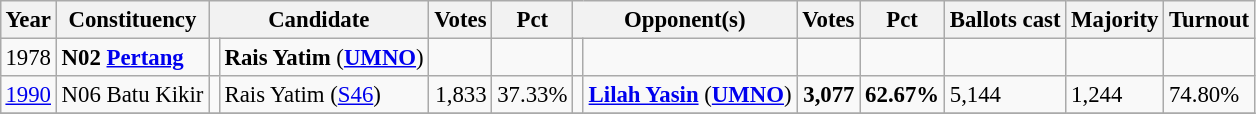<table class="wikitable" style="margin:0.5em ; font-size:95%">
<tr>
<th>Year</th>
<th>Constituency</th>
<th colspan=2>Candidate</th>
<th>Votes</th>
<th>Pct</th>
<th colspan=2>Opponent(s)</th>
<th>Votes</th>
<th>Pct</th>
<th>Ballots cast</th>
<th>Majority</th>
<th>Turnout</th>
</tr>
<tr>
<td>1978</td>
<td><strong>N02 <a href='#'>Pertang</a></strong></td>
<td></td>
<td><strong>Rais Yatim</strong> (<a href='#'><strong>UMNO</strong></a>)</td>
<td align=right></td>
<td></td>
<td></td>
<td></td>
<td></td>
<td></td>
<td></td>
<td></td>
<td></td>
</tr>
<tr>
<td><a href='#'>1990</a></td>
<td>N06 Batu Kikir</td>
<td></td>
<td>Rais Yatim (<a href='#'>S46</a>)</td>
<td align=right>1,833</td>
<td>37.33%</td>
<td></td>
<td><strong><a href='#'>Lilah Yasin</a></strong> (<a href='#'><strong>UMNO</strong></a>)</td>
<td align=right><strong>3,077</strong></td>
<td><strong>62.67%</strong></td>
<td>5,144</td>
<td>1,244</td>
<td>74.80%</td>
</tr>
<tr>
</tr>
</table>
